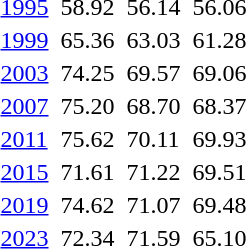<table>
<tr valign="top">
<td><a href='#'>1995</a><br></td>
<td></td>
<td>58.92</td>
<td></td>
<td>56.14</td>
<td></td>
<td>56.06</td>
</tr>
<tr valign="top">
<td><a href='#'>1999</a><br></td>
<td></td>
<td>65.36</td>
<td></td>
<td>63.03</td>
<td></td>
<td>61.28</td>
</tr>
<tr valign="top">
<td><a href='#'>2003</a><br></td>
<td></td>
<td>74.25</td>
<td></td>
<td>69.57</td>
<td></td>
<td>69.06</td>
</tr>
<tr valign="top">
<td><a href='#'>2007</a><br></td>
<td></td>
<td>75.20</td>
<td></td>
<td>68.70</td>
<td></td>
<td>68.37</td>
</tr>
<tr valign="top">
<td><a href='#'>2011</a><br></td>
<td></td>
<td>75.62</td>
<td></td>
<td>70.11</td>
<td></td>
<td>69.93</td>
</tr>
<tr valign="top">
<td><a href='#'>2015</a><br></td>
<td></td>
<td>71.61</td>
<td></td>
<td>71.22</td>
<td></td>
<td>69.51</td>
</tr>
<tr valign="top">
<td><a href='#'>2019</a><br></td>
<td></td>
<td>74.62</td>
<td></td>
<td>71.07</td>
<td></td>
<td>69.48</td>
</tr>
<tr valign="top">
<td><a href='#'>2023</a><br></td>
<td></td>
<td>72.34</td>
<td></td>
<td>71.59</td>
<td></td>
<td>65.10</td>
</tr>
</table>
